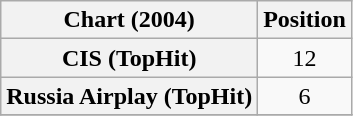<table class="wikitable plainrowheaders" style="text-align:center;">
<tr>
<th scope="col">Chart (2004)</th>
<th scope="col">Position</th>
</tr>
<tr>
<th scope="row">CIS (TopHit)</th>
<td>12</td>
</tr>
<tr>
<th scope="row">Russia Airplay (TopHit)</th>
<td>6</td>
</tr>
<tr>
</tr>
</table>
